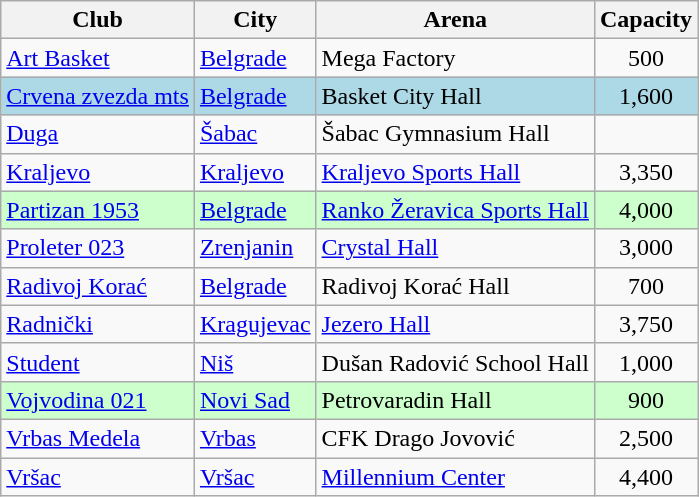<table class="wikitable sortable">
<tr>
<th>Club</th>
<th>City</th>
<th>Arena</th>
<th>Capacity</th>
</tr>
<tr>
<td><a href='#'>Art Basket</a></td>
<td><a href='#'>Belgrade</a></td>
<td>Mega Factory</td>
<td style="text-align:center">500</td>
</tr>
<tr bgcolor=lightblue>
<td><a href='#'>Crvena zvezda mts</a></td>
<td><a href='#'>Belgrade</a></td>
<td>Basket City Hall</td>
<td style="text-align:center">1,600</td>
</tr>
<tr>
<td><a href='#'>Duga</a></td>
<td><a href='#'>Šabac</a></td>
<td>Šabac Gymnasium Hall</td>
<td></td>
</tr>
<tr>
<td><a href='#'>Kraljevo</a></td>
<td><a href='#'>Kraljevo</a></td>
<td><a href='#'>Kraljevo Sports Hall</a></td>
<td style="text-align:center">3,350</td>
</tr>
<tr bgcolor=#ccffcc>
<td><a href='#'>Partizan 1953</a></td>
<td><a href='#'>Belgrade</a></td>
<td><a href='#'>Ranko Žeravica Sports Hall</a></td>
<td style="text-align:center">4,000</td>
</tr>
<tr>
<td><a href='#'>Proleter 023</a></td>
<td><a href='#'>Zrenjanin</a></td>
<td><a href='#'>Crystal Hall</a></td>
<td style="text-align:center">3,000</td>
</tr>
<tr>
<td><a href='#'>Radivoj Korać</a></td>
<td><a href='#'>Belgrade</a></td>
<td>Radivoj Korać Hall</td>
<td style="text-align:center">700</td>
</tr>
<tr>
<td><a href='#'>Radnički</a></td>
<td><a href='#'>Kragujevac</a></td>
<td><a href='#'>Jezero Hall</a></td>
<td style="text-align:center">3,750</td>
</tr>
<tr>
<td><a href='#'>Student</a></td>
<td><a href='#'>Niš</a></td>
<td>Dušan Radović School Hall</td>
<td style="text-align:center">1,000</td>
</tr>
<tr bgcolor=#ccffcc>
<td><a href='#'>Vojvodina 021</a></td>
<td><a href='#'>Novi Sad</a></td>
<td>Petrovaradin Hall</td>
<td style="text-align:center">900</td>
</tr>
<tr>
<td><a href='#'>Vrbas Medela</a></td>
<td><a href='#'>Vrbas</a></td>
<td>CFK Drago Jovović</td>
<td style="text-align:center">2,500</td>
</tr>
<tr>
<td><a href='#'>Vršac</a></td>
<td><a href='#'>Vršac</a></td>
<td><a href='#'>Millennium Center</a></td>
<td style="text-align:center">4,400</td>
</tr>
</table>
